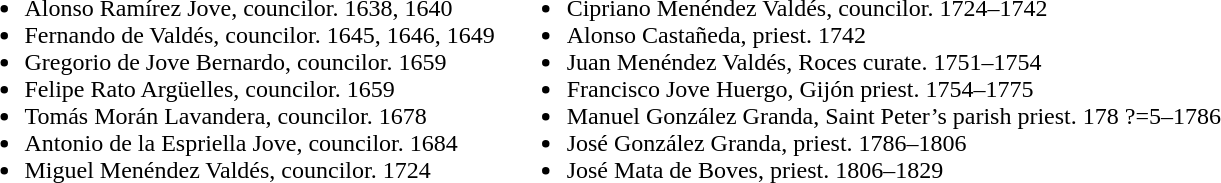<table>
<tr style = "vertical-align: top;">
<td><br><ul><li>Alonso Ramírez Jove, councilor. 1638, 1640</li><li>Fernando de Valdés, councilor. 1645, 1646, 1649</li><li>Gregorio de Jove Bernardo, councilor. 1659</li><li>Felipe Rato Argüelles, councilor. 1659</li><li>Tomás Morán Lavandera, councilor. 1678</li><li>Antonio de la Espriella Jove, councilor. 1684</li><li>Miguel Menéndez Valdés, councilor. 1724</li></ul></td>
<td></td>
<td><br><ul><li>Cipriano Menéndez Valdés, councilor. 1724–1742</li><li>Alonso Castañeda, priest. 1742</li><li>Juan Menéndez Valdés, Roces curate. 1751–1754</li><li>Francisco Jove Huergo, Gijón priest. 1754–1775</li><li>Manuel González Granda, Saint Peter’s parish priest. 178 ?=5–1786</li><li>José González Granda, priest. 1786–1806</li><li>José Mata de Boves, priest. 1806–1829</li></ul></td>
</tr>
</table>
